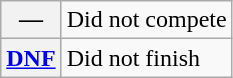<table class="wikitable">
<tr>
<th scope="row">—</th>
<td>Did not compete</td>
</tr>
<tr>
<th scope="row"><a href='#'>DNF</a></th>
<td>Did not finish</td>
</tr>
</table>
